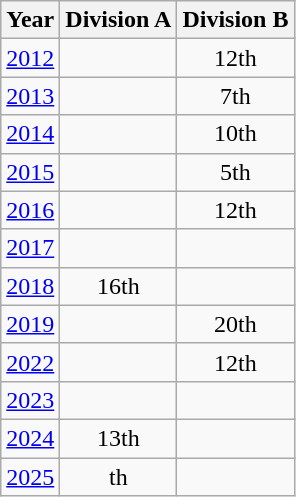<table class="wikitable" style="text-align:center">
<tr>
<th>Year</th>
<th>Division A</th>
<th>Division B</th>
</tr>
<tr>
<td><a href='#'>2012</a></td>
<td></td>
<td>12th</td>
</tr>
<tr>
<td><a href='#'>2013</a></td>
<td></td>
<td>7th</td>
</tr>
<tr>
<td><a href='#'>2014</a></td>
<td></td>
<td>10th</td>
</tr>
<tr>
<td><a href='#'>2015</a></td>
<td></td>
<td>5th</td>
</tr>
<tr>
<td><a href='#'>2016</a></td>
<td></td>
<td>12th</td>
</tr>
<tr>
<td><a href='#'>2017</a></td>
<td></td>
<td></td>
</tr>
<tr>
<td><a href='#'>2018</a></td>
<td>16th</td>
<td></td>
</tr>
<tr>
<td><a href='#'>2019</a></td>
<td></td>
<td>20th</td>
</tr>
<tr>
<td><a href='#'>2022</a></td>
<td></td>
<td>12th</td>
</tr>
<tr>
<td><a href='#'>2023</a></td>
<td></td>
<td></td>
</tr>
<tr>
<td><a href='#'>2024</a></td>
<td>13th</td>
<td></td>
</tr>
<tr>
<td><a href='#'>2025</a></td>
<td>th</td>
<td></td>
</tr>
</table>
